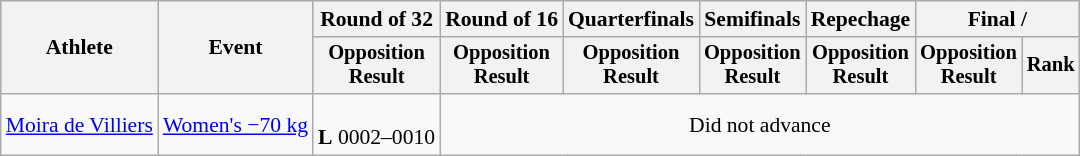<table class="wikitable" style="font-size:90%">
<tr>
<th rowspan="2">Athlete</th>
<th rowspan="2">Event</th>
<th>Round of 32</th>
<th>Round of 16</th>
<th>Quarterfinals</th>
<th>Semifinals</th>
<th>Repechage</th>
<th colspan=2>Final / </th>
</tr>
<tr style="font-size:95%">
<th>Opposition<br>Result</th>
<th>Opposition<br>Result</th>
<th>Opposition<br>Result</th>
<th>Opposition<br>Result</th>
<th>Opposition<br>Result</th>
<th>Opposition<br>Result</th>
<th>Rank</th>
</tr>
<tr align=center>
<td align=left><a href='#'>Moira de Villiers</a></td>
<td align=left><a href='#'>Women's −70 kg</a></td>
<td><br><strong>L</strong> 0002–0010</td>
<td colspan=6>Did not advance</td>
</tr>
</table>
